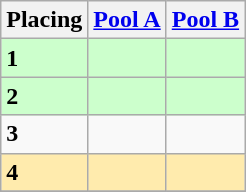<table class=wikitable style="border:1px solid #AAAAAA;">
<tr>
<th>Placing</th>
<th><a href='#'>Pool A</a></th>
<th><a href='#'>Pool B</a></th>
</tr>
<tr style="background: #ccffcc;">
<td><strong>1</strong></td>
<td></td>
<td></td>
</tr>
<tr style="background: #ccffcc;">
<td><strong>2</strong></td>
<td></td>
<td></td>
</tr>
<tr>
<td><strong>3</strong></td>
<td></td>
<td></td>
</tr>
<tr style="background: #ffebad;">
<td><strong>4</strong></td>
<td></td>
<td></td>
</tr>
<tr>
</tr>
</table>
